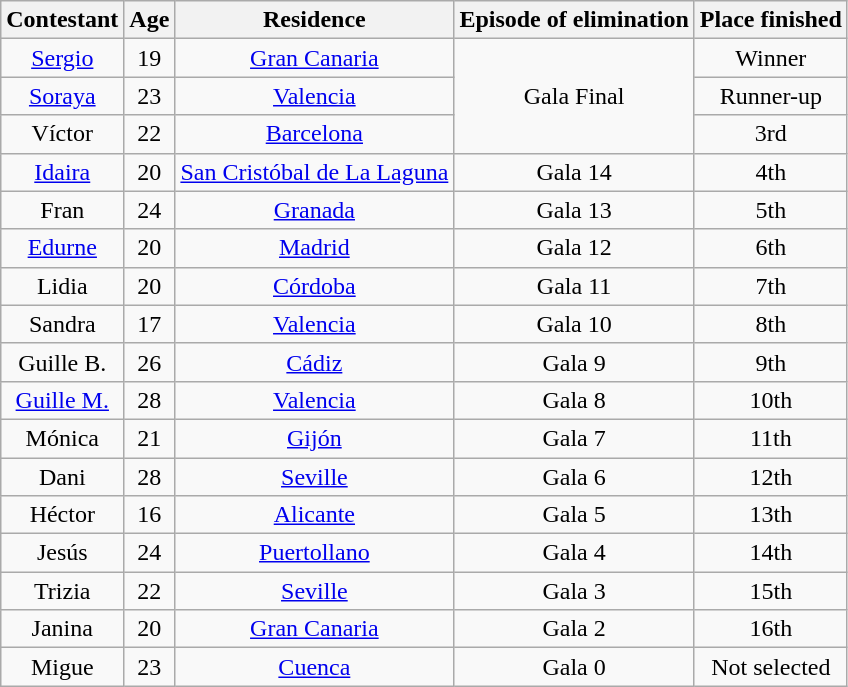<table class="wikitable" style="text-align:center">
<tr>
<th>Contestant</th>
<th>Age</th>
<th>Residence</th>
<th>Episode of elimination</th>
<th>Place finished</th>
</tr>
<tr>
<td><a href='#'>Sergio</a></td>
<td>19</td>
<td><a href='#'>Gran Canaria</a></td>
<td rowspan="3">Gala Final</td>
<td>Winner</td>
</tr>
<tr>
<td><a href='#'>Soraya</a></td>
<td>23</td>
<td><a href='#'>Valencia</a></td>
<td>Runner-up</td>
</tr>
<tr>
<td>Víctor</td>
<td>22</td>
<td><a href='#'>Barcelona</a></td>
<td>3rd</td>
</tr>
<tr>
<td><a href='#'>Idaira</a></td>
<td>20</td>
<td><a href='#'>San Cristóbal de La Laguna</a></td>
<td>Gala 14</td>
<td>4th</td>
</tr>
<tr>
<td>Fran</td>
<td>24</td>
<td><a href='#'>Granada</a></td>
<td>Gala 13</td>
<td>5th</td>
</tr>
<tr>
<td><a href='#'>Edurne</a></td>
<td>20</td>
<td><a href='#'>Madrid</a></td>
<td>Gala 12</td>
<td>6th</td>
</tr>
<tr>
<td>Lidia</td>
<td>20</td>
<td><a href='#'>Córdoba</a></td>
<td>Gala 11</td>
<td>7th</td>
</tr>
<tr>
<td>Sandra</td>
<td>17</td>
<td><a href='#'>Valencia</a></td>
<td>Gala 10</td>
<td>8th</td>
</tr>
<tr>
<td>Guille B.</td>
<td>26</td>
<td><a href='#'>Cádiz</a></td>
<td>Gala 9</td>
<td>9th</td>
</tr>
<tr>
<td><a href='#'>Guille M.</a></td>
<td>28</td>
<td><a href='#'>Valencia</a></td>
<td>Gala 8</td>
<td>10th</td>
</tr>
<tr>
<td>Mónica</td>
<td>21</td>
<td><a href='#'>Gijón</a></td>
<td>Gala 7</td>
<td>11th</td>
</tr>
<tr>
<td>Dani</td>
<td>28</td>
<td><a href='#'>Seville</a></td>
<td>Gala 6</td>
<td>12th</td>
</tr>
<tr>
<td>Héctor</td>
<td>16</td>
<td><a href='#'>Alicante</a></td>
<td>Gala 5</td>
<td>13th</td>
</tr>
<tr>
<td>Jesús</td>
<td>24</td>
<td><a href='#'>Puertollano</a></td>
<td>Gala 4</td>
<td>14th</td>
</tr>
<tr>
<td>Trizia</td>
<td>22</td>
<td><a href='#'>Seville</a></td>
<td>Gala 3</td>
<td>15th</td>
</tr>
<tr>
<td>Janina</td>
<td>20</td>
<td><a href='#'>Gran Canaria</a></td>
<td>Gala 2</td>
<td>16th</td>
</tr>
<tr>
<td>Migue</td>
<td>23</td>
<td><a href='#'>Cuenca</a></td>
<td>Gala 0</td>
<td>Not selected</td>
</tr>
</table>
